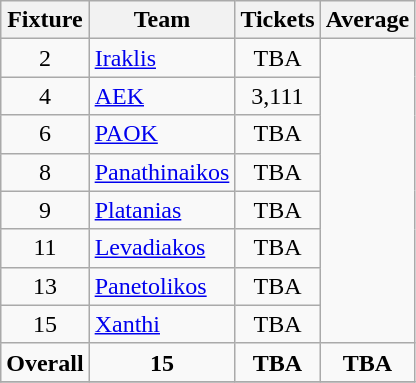<table class="wikitable" style="text-align:center">
<tr>
<th>Fixture</th>
<th>Team</th>
<th>Tickets</th>
<th>Average</th>
</tr>
<tr>
<td>2</td>
<td style="text-align:left"><a href='#'>Iraklis</a></td>
<td>TBA</td>
</tr>
<tr>
<td>4</td>
<td style="text-align:left"><a href='#'>AEK</a></td>
<td>3,111</td>
</tr>
<tr>
<td>6</td>
<td style="text-align:left"><a href='#'>PAOK</a></td>
<td>TBA</td>
</tr>
<tr>
<td>8</td>
<td style="text-align:left"><a href='#'>Panathinaikos</a></td>
<td>TBA</td>
</tr>
<tr>
<td>9</td>
<td style="text-align:left"><a href='#'>Platanias</a></td>
<td>TBA</td>
</tr>
<tr>
<td>11</td>
<td style="text-align:left"><a href='#'>Levadiakos</a></td>
<td>TBA</td>
</tr>
<tr>
<td>13</td>
<td style="text-align:left"><a href='#'>Panetolikos</a></td>
<td>TBA</td>
</tr>
<tr>
<td>15</td>
<td style="text-align:left"><a href='#'>Xanthi</a></td>
<td>TBA</td>
</tr>
<tr>
<td><strong>Overall</strong></td>
<td><strong>15</strong></td>
<td><strong>TBA</strong></td>
<td><strong>TBA</strong></td>
</tr>
<tr>
</tr>
</table>
